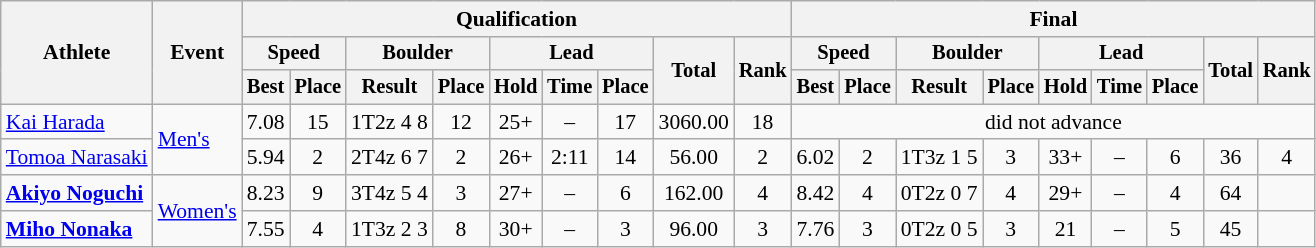<table class="wikitable" style="font-size:90%">
<tr>
<th rowspan="3">Athlete</th>
<th rowspan="3">Event</th>
<th colspan="9">Qualification</th>
<th colspan="9">Final</th>
</tr>
<tr style="font-size: 95%">
<th colspan="2">Speed</th>
<th colspan="2">Boulder</th>
<th colspan="3">Lead</th>
<th rowspan="2">Total</th>
<th rowspan="2">Rank</th>
<th colspan="2">Speed</th>
<th colspan="2">Boulder</th>
<th colspan="3">Lead</th>
<th rowspan="2">Total</th>
<th rowspan="2">Rank</th>
</tr>
<tr style="font-size: 95%">
<th>Best</th>
<th>Place</th>
<th>Result</th>
<th>Place</th>
<th>Hold</th>
<th>Time</th>
<th>Place</th>
<th>Best</th>
<th>Place</th>
<th>Result</th>
<th>Place</th>
<th>Hold</th>
<th>Time</th>
<th>Place</th>
</tr>
<tr align="center">
<td align="left"><a href='#'>Kai Harada</a></td>
<td align="left" rowspan=2><a href='#'>Men's</a></td>
<td>7.08</td>
<td>15</td>
<td>1T2z 4 8</td>
<td>12</td>
<td>25+</td>
<td>–</td>
<td>17</td>
<td>3060.00</td>
<td>18</td>
<td colspan=9>did not advance</td>
</tr>
<tr align="center">
<td align="left"><a href='#'>Tomoa Narasaki</a></td>
<td>5.94</td>
<td>2</td>
<td>2T4z 6 7</td>
<td>2</td>
<td>26+</td>
<td>2:11</td>
<td>14</td>
<td>56.00</td>
<td>2 </td>
<td>6.02</td>
<td>2</td>
<td>1T3z 1 5</td>
<td>3</td>
<td>33+</td>
<td>–</td>
<td>6</td>
<td>36</td>
<td>4</td>
</tr>
<tr align="center">
<td align="left"><strong><a href='#'>Akiyo Noguchi</a></strong></td>
<td align="left" rowspan=2><a href='#'>Women's</a></td>
<td>8.23</td>
<td>9</td>
<td>3T4z 5 4</td>
<td>3</td>
<td>27+</td>
<td>–</td>
<td>6</td>
<td>162.00</td>
<td>4 </td>
<td>8.42</td>
<td>4</td>
<td>0T2z 0 7</td>
<td>4</td>
<td>29+</td>
<td>–</td>
<td>4</td>
<td>64</td>
<td></td>
</tr>
<tr align="center">
<td align="left"><strong><a href='#'>Miho Nonaka</a></strong></td>
<td>7.55</td>
<td>4</td>
<td>1T3z 2 3</td>
<td>8</td>
<td>30+</td>
<td>–</td>
<td>3</td>
<td>96.00</td>
<td>3 </td>
<td>7.76</td>
<td>3</td>
<td>0T2z 0 5</td>
<td>3</td>
<td>21</td>
<td>–</td>
<td>5</td>
<td>45</td>
<td></td>
</tr>
</table>
